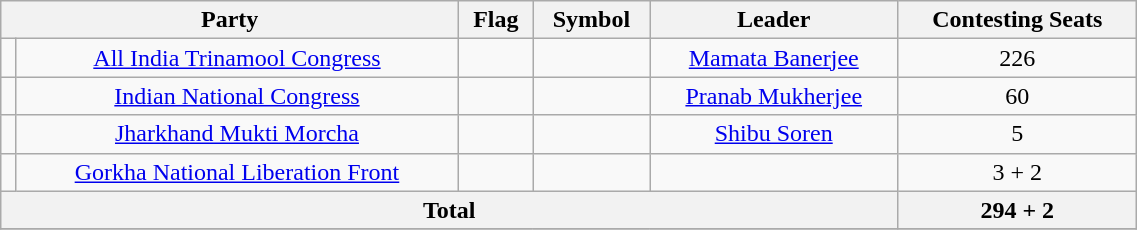<table class="wikitable" width="60%" style="text-align:center">
<tr>
<th colspan="2">Party</th>
<th>Flag</th>
<th>Symbol</th>
<th>Leader</th>
<th>Contesting Seats</th>
</tr>
<tr>
<td></td>
<td><a href='#'>All India Trinamool Congress</a></td>
<td></td>
<td></td>
<td><a href='#'>Mamata Banerjee</a></td>
<td>226</td>
</tr>
<tr>
<td></td>
<td><a href='#'>Indian National Congress</a></td>
<td></td>
<td></td>
<td><a href='#'>Pranab Mukherjee</a></td>
<td>60</td>
</tr>
<tr>
<td></td>
<td><a href='#'>Jharkhand Mukti Morcha</a></td>
<td></td>
<td></td>
<td><a href='#'>Shibu Soren</a></td>
<td>5</td>
</tr>
<tr>
<td></td>
<td><a href='#'>Gorkha National Liberation Front</a></td>
<td></td>
<td></td>
<td></td>
<td>3 + 2</td>
</tr>
<tr>
<th colspan=5>Total</th>
<th>294 + 2</th>
</tr>
<tr>
</tr>
</table>
